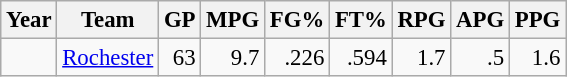<table class="wikitable sortable" style="font-size:95%; text-align:right;">
<tr>
<th>Year</th>
<th>Team</th>
<th>GP</th>
<th>MPG</th>
<th>FG%</th>
<th>FT%</th>
<th>RPG</th>
<th>APG</th>
<th>PPG</th>
</tr>
<tr>
<td style="text-align:left;"></td>
<td style="text-align:left;"><a href='#'>Rochester</a></td>
<td>63</td>
<td>9.7</td>
<td>.226</td>
<td>.594</td>
<td>1.7</td>
<td>.5</td>
<td>1.6</td>
</tr>
</table>
